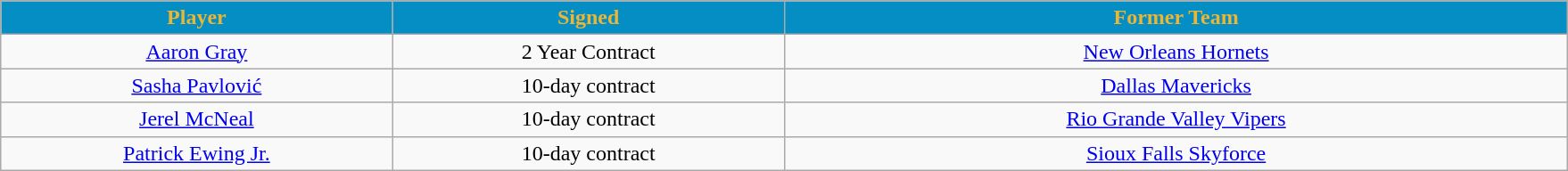<table class="wikitable sortable sortable">
<tr>
<th style="background:#048EC4; color:#ECB634" width="10%">Player</th>
<th style="background:#048EC4; color:#ECB634" width="10%">Signed</th>
<th style="background:#048EC4; color:#ECB634" width="20%">Former Team</th>
</tr>
<tr style="text-align: center">
<td><a href='#'>Aaron Gray</a></td>
<td>2 Year Contract</td>
<td><a href='#'>New Orleans Hornets</a></td>
</tr>
<tr style="text-align: center">
<td><a href='#'>Sasha Pavlović</a></td>
<td>10-day contract</td>
<td><a href='#'>Dallas Mavericks</a></td>
</tr>
<tr style="text-align: center">
<td><a href='#'>Jerel McNeal</a></td>
<td>10-day contract</td>
<td><a href='#'>Rio Grande Valley Vipers</a></td>
</tr>
<tr style="text-align: center">
<td><a href='#'>Patrick Ewing Jr.</a></td>
<td>10-day contract</td>
<td><a href='#'>Sioux Falls Skyforce</a></td>
</tr>
</table>
